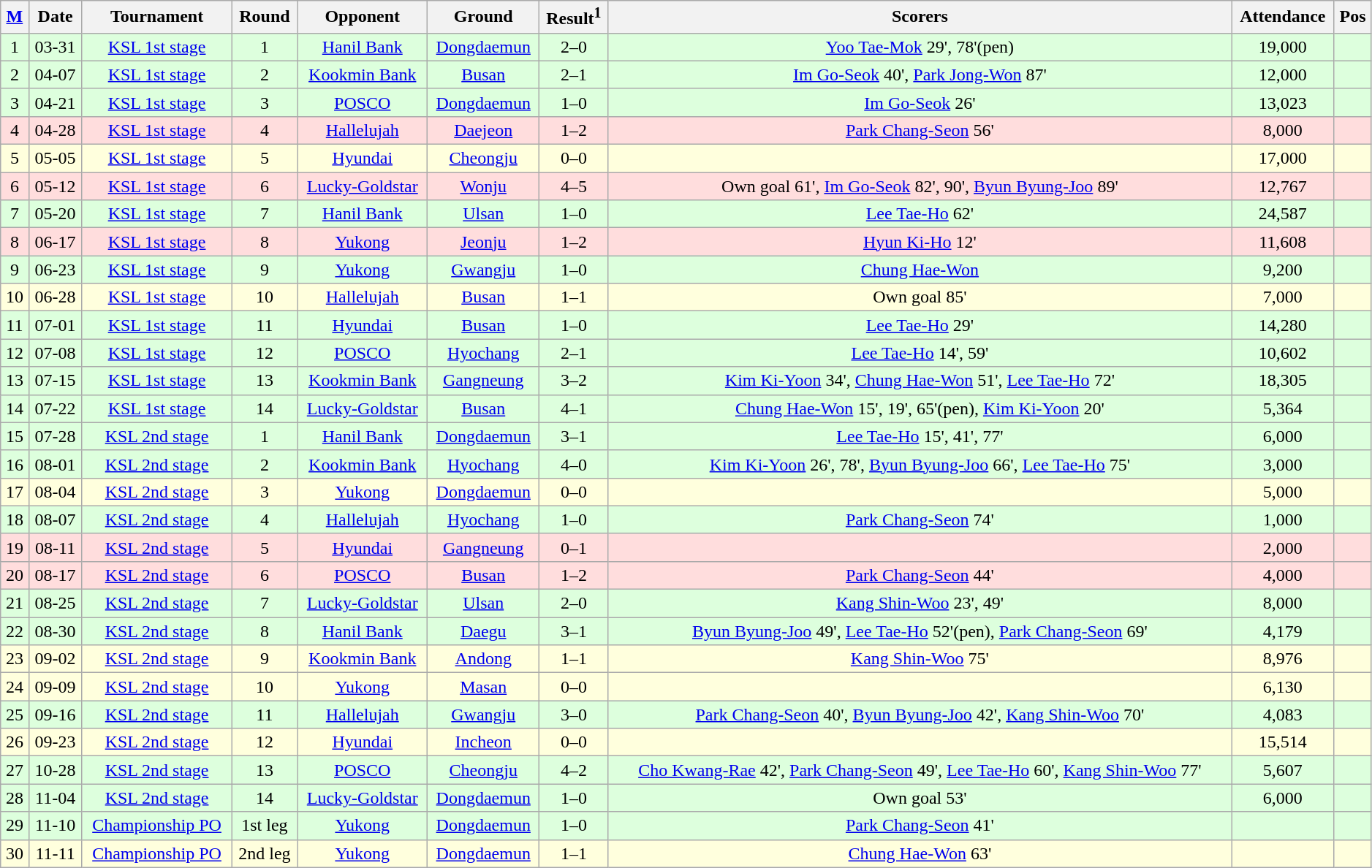<table class="wikitable" style="text-align: center; width:99%;">
<tr>
<th><a href='#'>M</a></th>
<th>Date</th>
<th>Tournament</th>
<th>Round</th>
<th>Opponent</th>
<th>Ground</th>
<th>Result<sup>1</sup></th>
<th>Scorers</th>
<th>Attendance</th>
<th>Pos</th>
</tr>
<tr bgcolor=#ddffdd>
<td>1</td>
<td>03-31</td>
<td><a href='#'>KSL 1st stage</a></td>
<td>1</td>
<td><a href='#'>Hanil Bank</a></td>
<td><a href='#'>Dongdaemun</a></td>
<td>2–0</td>
<td><a href='#'>Yoo Tae-Mok</a> 29', 78'(pen)</td>
<td>19,000</td>
<td></td>
</tr>
<tr bgcolor=#ddffdd>
<td>2</td>
<td>04-07</td>
<td><a href='#'>KSL 1st stage</a></td>
<td>2</td>
<td><a href='#'>Kookmin Bank</a></td>
<td><a href='#'>Busan</a></td>
<td>2–1</td>
<td><a href='#'>Im Go-Seok</a> 40', <a href='#'>Park Jong-Won</a> 87'</td>
<td>12,000</td>
<td></td>
</tr>
<tr bgcolor=#ddffdd>
<td>3</td>
<td>04-21</td>
<td><a href='#'>KSL 1st stage</a></td>
<td>3</td>
<td><a href='#'>POSCO</a></td>
<td><a href='#'>Dongdaemun</a></td>
<td>1–0</td>
<td><a href='#'>Im Go-Seok</a> 26'</td>
<td>13,023</td>
<td></td>
</tr>
<tr bgcolor=#ffdddd>
<td>4</td>
<td>04-28</td>
<td><a href='#'>KSL 1st stage</a></td>
<td>4</td>
<td><a href='#'>Hallelujah</a></td>
<td><a href='#'>Daejeon</a></td>
<td>1–2</td>
<td><a href='#'>Park Chang-Seon</a> 56'</td>
<td>8,000</td>
<td></td>
</tr>
<tr bgcolor=#ffffdd>
<td>5</td>
<td>05-05</td>
<td><a href='#'>KSL 1st stage</a></td>
<td>5</td>
<td><a href='#'>Hyundai</a></td>
<td><a href='#'>Cheongju</a></td>
<td>0–0</td>
<td></td>
<td>17,000</td>
<td></td>
</tr>
<tr bgcolor=#ffdddd>
<td>6</td>
<td>05-12</td>
<td><a href='#'>KSL 1st stage</a></td>
<td>6</td>
<td><a href='#'>Lucky-Goldstar</a></td>
<td><a href='#'>Wonju</a></td>
<td>4–5</td>
<td>Own goal 61', <a href='#'>Im Go-Seok</a> 82', 90', <a href='#'>Byun Byung-Joo</a> 89'</td>
<td>12,767</td>
<td></td>
</tr>
<tr bgcolor=#ddffdd>
<td>7</td>
<td>05-20</td>
<td><a href='#'>KSL 1st stage</a></td>
<td>7</td>
<td><a href='#'>Hanil Bank</a></td>
<td><a href='#'>Ulsan</a></td>
<td>1–0</td>
<td><a href='#'>Lee Tae-Ho</a> 62'</td>
<td>24,587</td>
<td></td>
</tr>
<tr bgcolor=#ffdddd>
<td>8</td>
<td>06-17</td>
<td><a href='#'>KSL 1st stage</a></td>
<td>8</td>
<td><a href='#'>Yukong</a></td>
<td><a href='#'>Jeonju</a></td>
<td>1–2</td>
<td><a href='#'>Hyun Ki-Ho</a> 12'</td>
<td>11,608</td>
<td></td>
</tr>
<tr bgcolor=#ddffdd>
<td>9</td>
<td>06-23</td>
<td><a href='#'>KSL 1st stage</a></td>
<td>9</td>
<td><a href='#'>Yukong</a></td>
<td><a href='#'>Gwangju</a></td>
<td>1–0</td>
<td><a href='#'>Chung Hae-Won</a></td>
<td>9,200</td>
<td></td>
</tr>
<tr bgcolor=#ffffdd>
<td>10</td>
<td>06-28</td>
<td><a href='#'>KSL 1st stage</a></td>
<td>10</td>
<td><a href='#'>Hallelujah</a></td>
<td><a href='#'>Busan</a></td>
<td>1–1</td>
<td>Own goal 85'</td>
<td>7,000</td>
<td></td>
</tr>
<tr bgcolor=#ddffdd>
<td>11</td>
<td>07-01</td>
<td><a href='#'>KSL 1st stage</a></td>
<td>11</td>
<td><a href='#'>Hyundai</a></td>
<td><a href='#'>Busan</a></td>
<td>1–0</td>
<td><a href='#'>Lee Tae-Ho</a> 29'</td>
<td>14,280</td>
<td></td>
</tr>
<tr bgcolor=#ddffdd>
<td>12</td>
<td>07-08</td>
<td><a href='#'>KSL 1st stage</a></td>
<td>12</td>
<td><a href='#'>POSCO</a></td>
<td><a href='#'>Hyochang</a></td>
<td>2–1</td>
<td><a href='#'>Lee Tae-Ho</a> 14', 59'</td>
<td>10,602</td>
<td></td>
</tr>
<tr bgcolor=#ddffdd>
<td>13</td>
<td>07-15</td>
<td><a href='#'>KSL 1st stage</a></td>
<td>13</td>
<td><a href='#'>Kookmin Bank</a></td>
<td><a href='#'>Gangneung</a></td>
<td>3–2</td>
<td><a href='#'>Kim Ki-Yoon</a> 34', <a href='#'>Chung Hae-Won</a> 51', <a href='#'>Lee Tae-Ho</a> 72'</td>
<td>18,305</td>
<td></td>
</tr>
<tr bgcolor=#ddffdd>
<td>14</td>
<td>07-22</td>
<td><a href='#'>KSL 1st stage</a></td>
<td>14</td>
<td><a href='#'>Lucky-Goldstar</a></td>
<td><a href='#'>Busan</a></td>
<td>4–1</td>
<td><a href='#'>Chung Hae-Won</a> 15', 19', 65'(pen), <a href='#'>Kim Ki-Yoon</a> 20'</td>
<td>5,364</td>
<td></td>
</tr>
<tr bgcolor=#ddffdd>
<td>15</td>
<td>07-28</td>
<td><a href='#'>KSL 2nd stage</a></td>
<td>1</td>
<td><a href='#'>Hanil Bank</a></td>
<td><a href='#'>Dongdaemun</a></td>
<td>3–1</td>
<td><a href='#'>Lee Tae-Ho</a> 15', 41', 77'</td>
<td>6,000</td>
<td></td>
</tr>
<tr bgcolor=#ddffdd>
<td>16</td>
<td>08-01</td>
<td><a href='#'>KSL 2nd stage</a></td>
<td>2</td>
<td><a href='#'>Kookmin Bank</a></td>
<td><a href='#'>Hyochang</a></td>
<td>4–0</td>
<td><a href='#'>Kim Ki-Yoon</a> 26', 78', <a href='#'>Byun Byung-Joo</a> 66', <a href='#'>Lee Tae-Ho</a> 75'</td>
<td>3,000</td>
<td></td>
</tr>
<tr bgcolor=#ffffdd>
<td>17</td>
<td>08-04</td>
<td><a href='#'>KSL 2nd stage</a></td>
<td>3</td>
<td><a href='#'>Yukong</a></td>
<td><a href='#'>Dongdaemun</a></td>
<td>0–0</td>
<td></td>
<td>5,000</td>
<td></td>
</tr>
<tr bgcolor=#ddffdd>
<td>18</td>
<td>08-07</td>
<td><a href='#'>KSL 2nd stage</a></td>
<td>4</td>
<td><a href='#'>Hallelujah</a></td>
<td><a href='#'>Hyochang</a></td>
<td>1–0</td>
<td><a href='#'>Park Chang-Seon</a> 74'</td>
<td>1,000</td>
<td></td>
</tr>
<tr bgcolor=#ffdddd>
<td>19</td>
<td>08-11</td>
<td><a href='#'>KSL 2nd stage</a></td>
<td>5</td>
<td><a href='#'>Hyundai</a></td>
<td><a href='#'>Gangneung</a></td>
<td>0–1</td>
<td></td>
<td>2,000</td>
<td></td>
</tr>
<tr bgcolor=#ffdddd>
<td>20</td>
<td>08-17</td>
<td><a href='#'>KSL 2nd stage</a></td>
<td>6</td>
<td><a href='#'>POSCO</a></td>
<td><a href='#'>Busan</a></td>
<td>1–2</td>
<td><a href='#'>Park Chang-Seon</a> 44'</td>
<td>4,000</td>
<td></td>
</tr>
<tr bgcolor=#ddffdd>
<td>21</td>
<td>08-25</td>
<td><a href='#'>KSL 2nd stage</a></td>
<td>7</td>
<td><a href='#'>Lucky-Goldstar</a></td>
<td><a href='#'>Ulsan</a></td>
<td>2–0</td>
<td><a href='#'>Kang Shin-Woo</a> 23', 49'</td>
<td>8,000</td>
<td></td>
</tr>
<tr bgcolor=#ddffdd>
<td>22</td>
<td>08-30</td>
<td><a href='#'>KSL 2nd stage</a></td>
<td>8</td>
<td><a href='#'>Hanil Bank</a></td>
<td><a href='#'>Daegu</a></td>
<td>3–1</td>
<td><a href='#'>Byun Byung-Joo</a> 49', <a href='#'>Lee Tae-Ho</a> 52'(pen), <a href='#'>Park Chang-Seon</a> 69'</td>
<td>4,179</td>
<td></td>
</tr>
<tr bgcolor=#ffffdd>
<td>23</td>
<td>09-02</td>
<td><a href='#'>KSL 2nd stage</a></td>
<td>9</td>
<td><a href='#'>Kookmin Bank</a></td>
<td><a href='#'>Andong</a></td>
<td>1–1</td>
<td><a href='#'>Kang Shin-Woo</a> 75'</td>
<td>8,976</td>
<td></td>
</tr>
<tr bgcolor=#ffffdd>
<td>24</td>
<td>09-09</td>
<td><a href='#'>KSL 2nd stage</a></td>
<td>10</td>
<td><a href='#'>Yukong</a></td>
<td><a href='#'>Masan</a></td>
<td>0–0</td>
<td></td>
<td>6,130</td>
<td></td>
</tr>
<tr bgcolor=#ddffdd>
<td>25</td>
<td>09-16</td>
<td><a href='#'>KSL 2nd stage</a></td>
<td>11</td>
<td><a href='#'>Hallelujah</a></td>
<td><a href='#'>Gwangju</a></td>
<td>3–0</td>
<td><a href='#'>Park Chang-Seon</a> 40', <a href='#'>Byun Byung-Joo</a> 42', <a href='#'>Kang Shin-Woo</a> 70'</td>
<td>4,083</td>
<td></td>
</tr>
<tr bgcolor=#ffffdd>
<td>26</td>
<td>09-23</td>
<td><a href='#'>KSL 2nd stage</a></td>
<td>12</td>
<td><a href='#'>Hyundai</a></td>
<td><a href='#'>Incheon</a></td>
<td>0–0</td>
<td></td>
<td>15,514</td>
<td></td>
</tr>
<tr bgcolor=#ddffdd>
<td>27</td>
<td>10-28</td>
<td><a href='#'>KSL 2nd stage</a></td>
<td>13</td>
<td><a href='#'>POSCO</a></td>
<td><a href='#'>Cheongju</a></td>
<td>4–2</td>
<td><a href='#'>Cho Kwang-Rae</a> 42', <a href='#'>Park Chang-Seon</a> 49', <a href='#'>Lee Tae-Ho</a> 60', <a href='#'>Kang Shin-Woo</a> 77'</td>
<td>5,607</td>
<td></td>
</tr>
<tr bgcolor=#ddffdd>
<td>28</td>
<td>11-04</td>
<td><a href='#'>KSL 2nd stage</a></td>
<td>14</td>
<td><a href='#'>Lucky-Goldstar</a></td>
<td><a href='#'>Dongdaemun</a></td>
<td>1–0</td>
<td>Own goal 53'</td>
<td>6,000</td>
<td></td>
</tr>
<tr bgcolor=#ddffdd>
<td>29</td>
<td>11-10</td>
<td><a href='#'>Championship PO</a></td>
<td>1st leg</td>
<td><a href='#'>Yukong</a></td>
<td><a href='#'>Dongdaemun</a></td>
<td>1–0</td>
<td><a href='#'>Park Chang-Seon</a> 41'</td>
<td></td>
<td></td>
</tr>
<tr bgcolor=#ffffdd>
<td>30</td>
<td>11-11</td>
<td><a href='#'>Championship PO</a></td>
<td>2nd leg</td>
<td><a href='#'>Yukong</a></td>
<td><a href='#'>Dongdaemun</a></td>
<td>1–1</td>
<td><a href='#'>Chung Hae-Won</a> 63'</td>
<td></td>
<td></td>
</tr>
</table>
